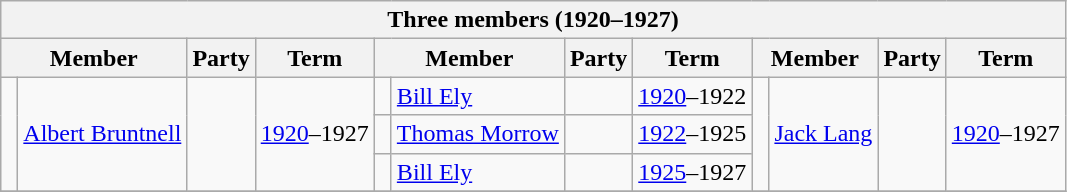<table class="wikitable">
<tr>
<th colspan="12">Three members (1920–1927)</th>
</tr>
<tr>
<th colspan="2">Member</th>
<th>Party</th>
<th>Term</th>
<th colspan="2">Member</th>
<th>Party</th>
<th>Term</th>
<th colspan="2">Member</th>
<th>Party</th>
<th>Term</th>
</tr>
<tr>
<td rowspan="3" > </td>
<td rowspan="3"><a href='#'>Albert Bruntnell</a></td>
<td rowspan="3"></td>
<td rowspan="3"><a href='#'>1920</a>–1927</td>
<td> </td>
<td><a href='#'>Bill Ely</a></td>
<td></td>
<td><a href='#'>1920</a>–1922</td>
<td rowspan="3" > </td>
<td rowspan="3"><a href='#'>Jack Lang</a></td>
<td rowspan="3"></td>
<td rowspan="3"><a href='#'>1920</a>–1927</td>
</tr>
<tr>
<td> </td>
<td><a href='#'>Thomas Morrow</a></td>
<td></td>
<td><a href='#'>1922</a>–1925</td>
</tr>
<tr>
<td> </td>
<td><a href='#'>Bill Ely</a></td>
<td></td>
<td><a href='#'>1925</a>–1927</td>
</tr>
<tr>
</tr>
</table>
